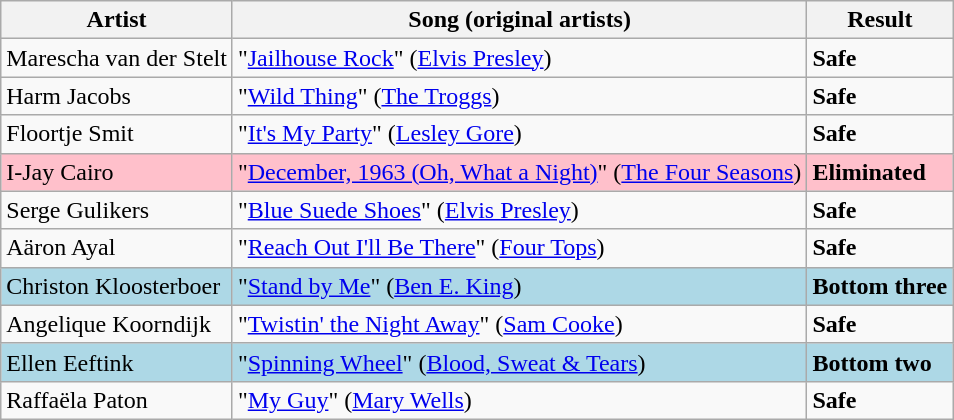<table class=wikitable>
<tr>
<th>Artist</th>
<th>Song (original artists)</th>
<th>Result</th>
</tr>
<tr>
<td>Marescha van der Stelt</td>
<td>"<a href='#'>Jailhouse Rock</a>" (<a href='#'>Elvis Presley</a>)</td>
<td><strong>Safe</strong></td>
</tr>
<tr>
<td>Harm Jacobs</td>
<td>"<a href='#'>Wild Thing</a>" (<a href='#'>The Troggs</a>)</td>
<td><strong>Safe</strong></td>
</tr>
<tr>
<td>Floortje Smit</td>
<td>"<a href='#'>It's My Party</a>" (<a href='#'>Lesley Gore</a>)</td>
<td><strong>Safe</strong></td>
</tr>
<tr style="background:pink;">
<td>I-Jay Cairo</td>
<td>"<a href='#'>December, 1963 (Oh, What a Night)</a>" (<a href='#'>The Four Seasons</a>)</td>
<td><strong>Eliminated</strong></td>
</tr>
<tr>
<td>Serge Gulikers</td>
<td>"<a href='#'>Blue Suede Shoes</a>" (<a href='#'>Elvis Presley</a>)</td>
<td><strong>Safe</strong></td>
</tr>
<tr>
<td>Aäron Ayal</td>
<td>"<a href='#'>Reach Out I'll Be There</a>" (<a href='#'>Four Tops</a>)</td>
<td><strong>Safe</strong></td>
</tr>
<tr style="background:lightblue;">
<td>Christon Kloosterboer</td>
<td>"<a href='#'>Stand by Me</a>" (<a href='#'>Ben E. King</a>)</td>
<td><strong>Bottom three</strong></td>
</tr>
<tr>
<td>Angelique Koorndijk</td>
<td>"<a href='#'>Twistin' the Night Away</a>" (<a href='#'>Sam Cooke</a>)</td>
<td><strong>Safe</strong></td>
</tr>
<tr style="background:lightblue;">
<td>Ellen Eeftink</td>
<td>"<a href='#'>Spinning Wheel</a>" (<a href='#'>Blood, Sweat & Tears</a>)</td>
<td><strong>Bottom two</strong></td>
</tr>
<tr>
<td>Raffaëla Paton</td>
<td>"<a href='#'>My Guy</a>" (<a href='#'>Mary Wells</a>)</td>
<td><strong>Safe</strong></td>
</tr>
</table>
